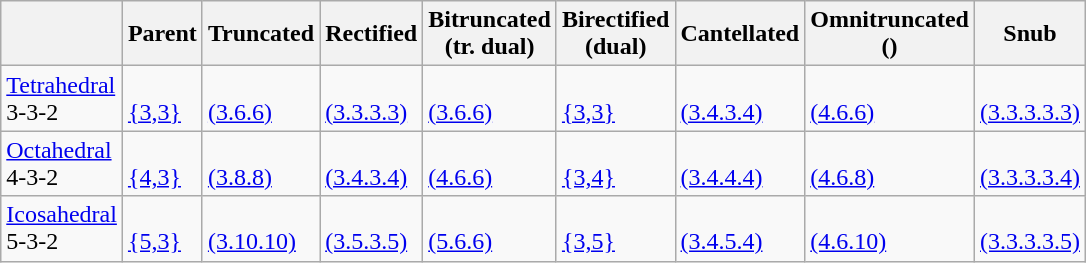<table class="wikitable">
<tr>
<th></th>
<th>Parent</th>
<th>Truncated</th>
<th>Rectified</th>
<th>Bitruncated<br>(tr. dual)</th>
<th>Birectified<br>(dual)</th>
<th>Cantellated</th>
<th>Omnitruncated<br>()</th>
<th>Snub</th>
</tr>
<tr>
<td><a href='#'>Tetrahedral</a><br>3-3-2</td>
<td><br><a href='#'>{3,3}</a></td>
<td><br><a href='#'>(3.6.6)</a></td>
<td><br><a href='#'>(3.3.3.3)</a></td>
<td><br><a href='#'>(3.6.6)</a></td>
<td><br><a href='#'>{3,3}</a></td>
<td><br><a href='#'>(3.4.3.4)</a></td>
<td><br><a href='#'>(4.6.6)</a></td>
<td><br><a href='#'>(3.3.3.3.3)</a></td>
</tr>
<tr>
<td><a href='#'>Octahedral</a><br>4-3-2</td>
<td><br><a href='#'>{4,3}</a></td>
<td><br><a href='#'>(3.8.8)</a></td>
<td><br><a href='#'>(3.4.3.4)</a></td>
<td><br><a href='#'>(4.6.6)</a></td>
<td><br><a href='#'>{3,4}</a></td>
<td><br><a href='#'>(3.4.4.4)</a></td>
<td><br><a href='#'>(4.6.8)</a></td>
<td><br><a href='#'>(3.3.3.3.4)</a></td>
</tr>
<tr>
<td><a href='#'>Icosahedral</a><br>5-3-2</td>
<td><br><a href='#'>{5,3}</a></td>
<td><br><a href='#'>(3.10.10)</a></td>
<td><br><a href='#'>(3.5.3.5)</a></td>
<td><br><a href='#'>(5.6.6)</a></td>
<td><br><a href='#'>{3,5}</a></td>
<td><br><a href='#'>(3.4.5.4)</a></td>
<td><br><a href='#'>(4.6.10)</a></td>
<td><br><a href='#'>(3.3.3.3.5)</a></td>
</tr>
</table>
